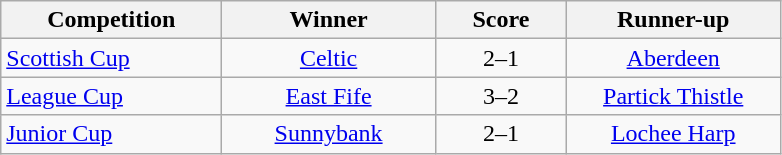<table class="wikitable" style="text-align: center;">
<tr>
<th width=140>Competition</th>
<th width=135>Winner</th>
<th width=80>Score</th>
<th width=135>Runner-up</th>
</tr>
<tr>
<td align=left><a href='#'>Scottish Cup</a></td>
<td><a href='#'>Celtic</a></td>
<td align=center>2–1</td>
<td><a href='#'>Aberdeen</a></td>
</tr>
<tr>
<td align=left><a href='#'>League Cup</a></td>
<td><a href='#'>East Fife</a></td>
<td align=center>3–2</td>
<td><a href='#'>Partick Thistle</a></td>
</tr>
<tr>
<td align=left><a href='#'>Junior Cup</a></td>
<td><a href='#'>Sunnybank</a></td>
<td align=center>2–1</td>
<td><a href='#'>Lochee Harp</a></td>
</tr>
</table>
